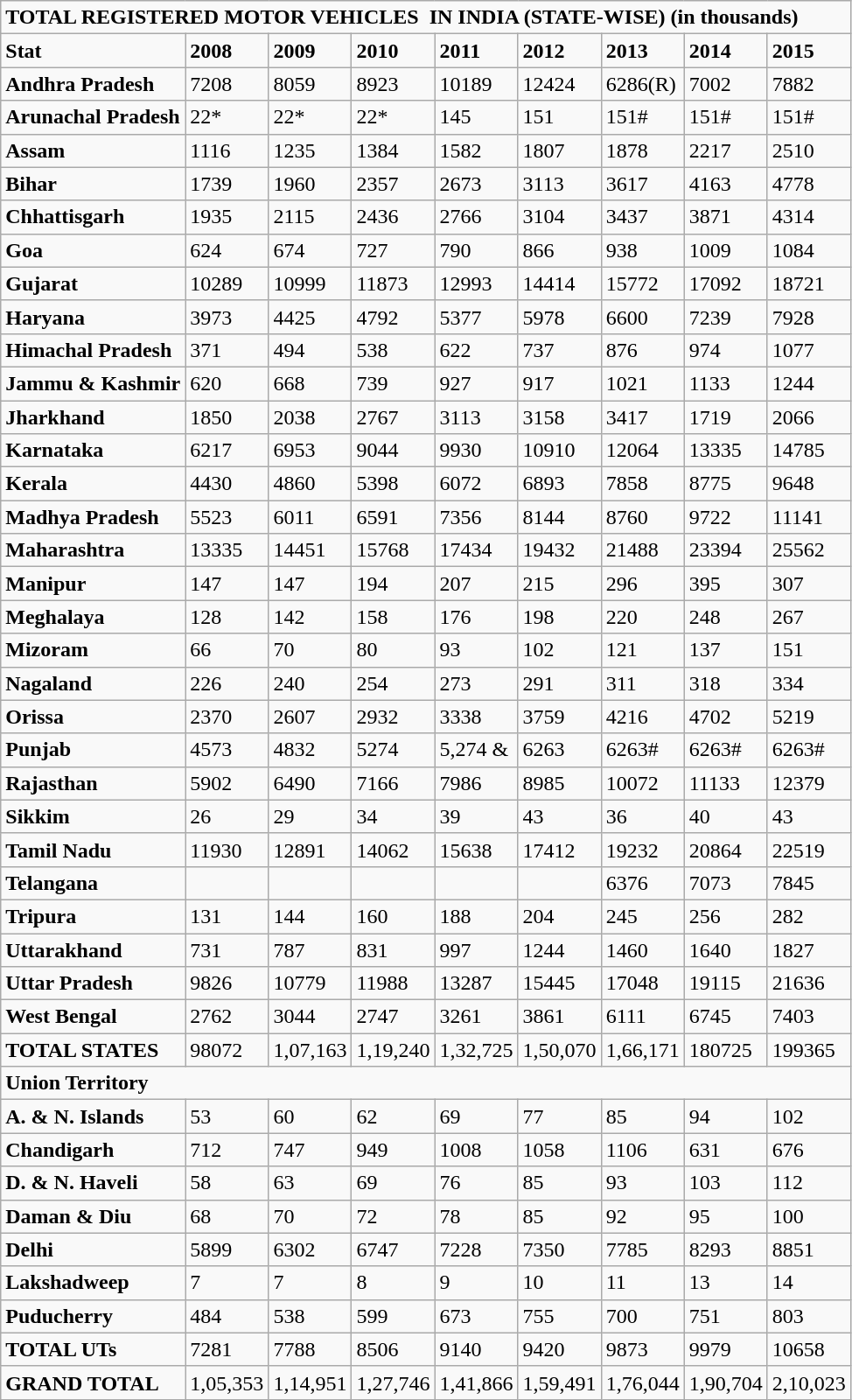<table class="wikitable">
<tr>
<td colspan="9"><strong>TOTAL REGISTERED MOTOR VEHICLES  IN INDIA (STATE-WISE) (in thousands)</strong></td>
</tr>
<tr>
<td><strong>Stat</strong></td>
<td><strong>2008</strong></td>
<td><strong>2009</strong></td>
<td><strong>2010</strong></td>
<td><strong>2011</strong></td>
<td><strong>2012</strong></td>
<td><strong>2013</strong></td>
<td><strong>2014</strong></td>
<td><strong>2015</strong></td>
</tr>
<tr>
<td><strong>Andhra Pradesh</strong></td>
<td>7208</td>
<td>8059</td>
<td>8923</td>
<td>10189</td>
<td>12424</td>
<td>6286(R)</td>
<td>7002</td>
<td>7882</td>
</tr>
<tr>
<td><strong>Arunachal Pradesh</strong></td>
<td>22*</td>
<td>22*</td>
<td>22*</td>
<td>145</td>
<td>151</td>
<td>151#</td>
<td>151#</td>
<td>151#</td>
</tr>
<tr>
<td><strong>Assam</strong></td>
<td>1116</td>
<td>1235</td>
<td>1384</td>
<td>1582</td>
<td>1807</td>
<td>1878</td>
<td>2217</td>
<td>2510</td>
</tr>
<tr>
<td><strong>Bihar</strong></td>
<td>1739</td>
<td>1960</td>
<td>2357</td>
<td>2673</td>
<td>3113</td>
<td>3617</td>
<td>4163</td>
<td>4778</td>
</tr>
<tr>
<td><strong>Chhattisgarh</strong></td>
<td>1935</td>
<td>2115</td>
<td>2436</td>
<td>2766</td>
<td>3104</td>
<td>3437</td>
<td>3871</td>
<td>4314</td>
</tr>
<tr>
<td><strong>Goa</strong></td>
<td>624</td>
<td>674</td>
<td>727</td>
<td>790</td>
<td>866</td>
<td>938</td>
<td>1009</td>
<td>1084</td>
</tr>
<tr>
<td><strong>Gujarat</strong></td>
<td>10289</td>
<td>10999</td>
<td>11873</td>
<td>12993</td>
<td>14414</td>
<td>15772</td>
<td>17092</td>
<td>18721</td>
</tr>
<tr>
<td><strong>Haryana</strong></td>
<td>3973</td>
<td>4425</td>
<td>4792</td>
<td>5377</td>
<td>5978</td>
<td>6600</td>
<td>7239</td>
<td>7928</td>
</tr>
<tr>
<td><strong>Himachal Pradesh</strong></td>
<td>371</td>
<td>494</td>
<td>538</td>
<td>622</td>
<td>737</td>
<td>876</td>
<td>974</td>
<td>1077</td>
</tr>
<tr>
<td><strong>Jammu & Kashmir</strong></td>
<td>620</td>
<td>668</td>
<td>739</td>
<td>927</td>
<td>917</td>
<td>1021</td>
<td>1133</td>
<td>1244</td>
</tr>
<tr>
<td><strong>Jharkhand</strong></td>
<td>1850</td>
<td>2038</td>
<td>2767</td>
<td>3113</td>
<td>3158</td>
<td>3417</td>
<td>1719</td>
<td>2066</td>
</tr>
<tr>
<td><strong>Karnataka</strong></td>
<td>6217</td>
<td>6953</td>
<td>9044</td>
<td>9930</td>
<td>10910</td>
<td>12064</td>
<td>13335</td>
<td>14785</td>
</tr>
<tr>
<td><strong>Kerala</strong></td>
<td>4430</td>
<td>4860</td>
<td>5398</td>
<td>6072</td>
<td>6893</td>
<td>7858</td>
<td>8775</td>
<td>9648</td>
</tr>
<tr>
<td><strong>Madhya Pradesh</strong></td>
<td>5523</td>
<td>6011</td>
<td>6591</td>
<td>7356</td>
<td>8144</td>
<td>8760</td>
<td>9722</td>
<td>11141</td>
</tr>
<tr>
<td><strong>Maharashtra</strong></td>
<td>13335</td>
<td>14451</td>
<td>15768</td>
<td>17434</td>
<td>19432</td>
<td>21488</td>
<td>23394</td>
<td>25562</td>
</tr>
<tr>
<td><strong>Manipur </strong></td>
<td>147</td>
<td>147</td>
<td>194</td>
<td>207</td>
<td>215</td>
<td>296</td>
<td>395</td>
<td>307</td>
</tr>
<tr>
<td><strong>Meghalaya</strong></td>
<td>128</td>
<td>142</td>
<td>158</td>
<td>176</td>
<td>198</td>
<td>220</td>
<td>248</td>
<td>267</td>
</tr>
<tr>
<td><strong>Mizoram</strong></td>
<td>66</td>
<td>70</td>
<td>80</td>
<td>93</td>
<td>102</td>
<td>121</td>
<td>137</td>
<td>151</td>
</tr>
<tr>
<td><strong>Nagaland</strong></td>
<td>226</td>
<td>240</td>
<td>254</td>
<td>273</td>
<td>291</td>
<td>311</td>
<td>318</td>
<td>334</td>
</tr>
<tr>
<td><strong>Orissa</strong></td>
<td>2370</td>
<td>2607</td>
<td>2932</td>
<td>3338</td>
<td>3759</td>
<td>4216</td>
<td>4702</td>
<td>5219</td>
</tr>
<tr>
<td><strong>Punjab</strong></td>
<td>4573</td>
<td>4832</td>
<td>5274</td>
<td>5,274 &</td>
<td>6263</td>
<td>6263#</td>
<td>6263#</td>
<td>6263#</td>
</tr>
<tr>
<td><strong>Rajasthan</strong></td>
<td>5902</td>
<td>6490</td>
<td>7166</td>
<td>7986</td>
<td>8985</td>
<td>10072</td>
<td>11133</td>
<td>12379</td>
</tr>
<tr>
<td><strong>Sikkim</strong></td>
<td>26</td>
<td>29</td>
<td>34</td>
<td>39</td>
<td>43</td>
<td>36</td>
<td>40</td>
<td>43</td>
</tr>
<tr>
<td><strong>Tamil Nadu</strong></td>
<td>11930</td>
<td>12891</td>
<td>14062</td>
<td>15638</td>
<td>17412</td>
<td>19232</td>
<td>20864</td>
<td>22519</td>
</tr>
<tr>
<td><strong>Telangana</strong></td>
<td></td>
<td></td>
<td></td>
<td></td>
<td></td>
<td>6376</td>
<td>7073</td>
<td>7845</td>
</tr>
<tr>
<td><strong>Tripura</strong></td>
<td>131</td>
<td>144</td>
<td>160</td>
<td>188</td>
<td>204</td>
<td>245</td>
<td>256</td>
<td>282</td>
</tr>
<tr>
<td><strong>Uttarakhand</strong></td>
<td>731</td>
<td>787</td>
<td>831</td>
<td>997</td>
<td>1244</td>
<td>1460</td>
<td>1640</td>
<td>1827</td>
</tr>
<tr>
<td><strong>Uttar Pradesh</strong></td>
<td>9826</td>
<td>10779</td>
<td>11988</td>
<td>13287</td>
<td>15445</td>
<td>17048</td>
<td>19115</td>
<td>21636</td>
</tr>
<tr>
<td><strong>West Bengal</strong></td>
<td>2762</td>
<td>3044</td>
<td>2747</td>
<td>3261</td>
<td>3861</td>
<td>6111</td>
<td>6745</td>
<td>7403</td>
</tr>
<tr>
<td><strong>TOTAL STATES</strong></td>
<td>98072</td>
<td>1,07,163</td>
<td>1,19,240</td>
<td>1,32,725</td>
<td>1,50,070</td>
<td>1,66,171</td>
<td>180725</td>
<td>199365</td>
</tr>
<tr>
<td colspan="9"><strong>Union Territory</strong></td>
</tr>
<tr>
<td><strong>A. & N. Islands</strong></td>
<td>53</td>
<td>60</td>
<td>62</td>
<td>69</td>
<td>77</td>
<td>85</td>
<td>94</td>
<td>102</td>
</tr>
<tr>
<td><strong>Chandigarh</strong></td>
<td>712</td>
<td>747</td>
<td>949</td>
<td>1008</td>
<td>1058</td>
<td>1106</td>
<td>631</td>
<td>676</td>
</tr>
<tr>
<td><strong>D. & N. Haveli</strong></td>
<td>58</td>
<td>63</td>
<td>69</td>
<td>76</td>
<td>85</td>
<td>93</td>
<td>103</td>
<td>112</td>
</tr>
<tr>
<td><strong>Daman & Diu</strong></td>
<td>68</td>
<td>70</td>
<td>72</td>
<td>78</td>
<td>85</td>
<td>92</td>
<td>95</td>
<td>100</td>
</tr>
<tr>
<td><strong>Delhi</strong></td>
<td>5899</td>
<td>6302</td>
<td>6747</td>
<td>7228</td>
<td>7350</td>
<td>7785</td>
<td>8293</td>
<td>8851</td>
</tr>
<tr>
<td><strong>Lakshadweep</strong></td>
<td>7</td>
<td>7</td>
<td>8</td>
<td>9</td>
<td>10</td>
<td>11</td>
<td>13</td>
<td>14</td>
</tr>
<tr>
<td><strong>Puducherry</strong></td>
<td>484</td>
<td>538</td>
<td>599</td>
<td>673</td>
<td>755</td>
<td>700</td>
<td>751</td>
<td>803</td>
</tr>
<tr>
<td><strong>TOTAL UTs</strong></td>
<td>7281</td>
<td>7788</td>
<td>8506</td>
<td>9140</td>
<td>9420</td>
<td>9873</td>
<td>9979</td>
<td>10658</td>
</tr>
<tr>
<td><strong>GRAND TOTAL</strong></td>
<td>1,05,353</td>
<td>1,14,951</td>
<td>1,27,746</td>
<td>1,41,866</td>
<td>1,59,491</td>
<td>1,76,044</td>
<td>1,90,704</td>
<td>2,10,023</td>
</tr>
</table>
